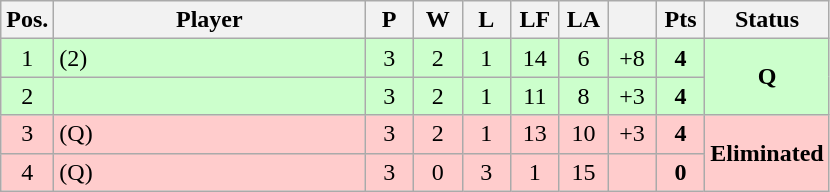<table class="wikitable" style="text-align:center; margin: 1em auto 1em auto, align:left">
<tr>
<th width=25>Pos.</th>
<th width=200>Player</th>
<th width=25>P</th>
<th width=25>W</th>
<th width=25>L</th>
<th width=25>LF</th>
<th width=25>LA</th>
<th width=25></th>
<th width=25>Pts</th>
<th width=75>Status</th>
</tr>
<tr style="background:#CCFFCC">
<td>1</td>
<td align=left> (2)</td>
<td>3</td>
<td>2</td>
<td>1</td>
<td>14</td>
<td>6</td>
<td>+8</td>
<td><strong>4</strong></td>
<td rowspan=2><strong>Q</strong></td>
</tr>
<tr style="background:#CCFFCC">
<td>2</td>
<td align=left></td>
<td>3</td>
<td>2</td>
<td>1</td>
<td>11</td>
<td>8</td>
<td>+3</td>
<td><strong>4</strong></td>
</tr>
<tr style="background:#FFCCCC;">
<td>3</td>
<td align=left>(Q)</td>
<td>3</td>
<td>2</td>
<td>1</td>
<td>13</td>
<td>10</td>
<td>+3</td>
<td><strong>4</strong></td>
<td rowspan=2><strong>Eliminated</strong></td>
</tr>
<tr style="background:#FFCCCC;">
<td>4</td>
<td align=left> (Q)</td>
<td>3</td>
<td>0</td>
<td>3</td>
<td>1</td>
<td>15</td>
<td></td>
<td><strong>0</strong></td>
</tr>
</table>
